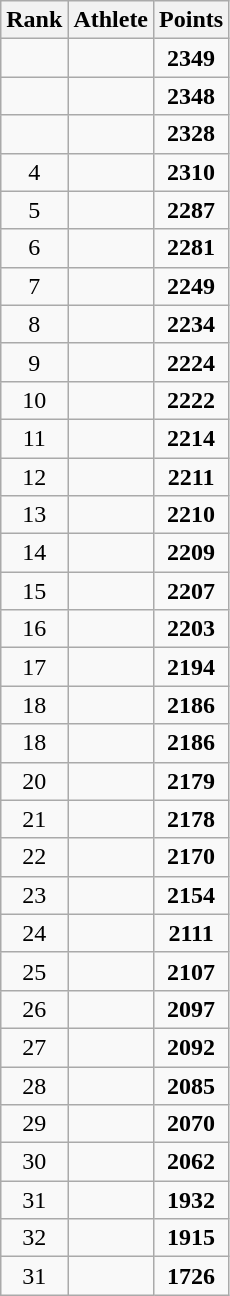<table class=wikitable style="text-align:center;">
<tr>
<th>Rank</th>
<th>Athlete</th>
<th>Points</th>
</tr>
<tr>
<td></td>
<td align=left></td>
<td><strong>2349</strong></td>
</tr>
<tr>
<td></td>
<td align=left></td>
<td><strong>2348</strong></td>
</tr>
<tr>
<td></td>
<td align=left></td>
<td><strong>2328</strong></td>
</tr>
<tr>
<td>4</td>
<td align=left></td>
<td><strong>2310</strong></td>
</tr>
<tr>
<td>5</td>
<td align=left></td>
<td><strong>2287</strong></td>
</tr>
<tr>
<td>6</td>
<td align=left></td>
<td><strong>2281</strong></td>
</tr>
<tr>
<td>7</td>
<td align=left></td>
<td><strong>2249</strong></td>
</tr>
<tr>
<td>8</td>
<td align=left></td>
<td><strong>2234</strong></td>
</tr>
<tr>
<td>9</td>
<td align=left></td>
<td><strong>2224</strong></td>
</tr>
<tr>
<td>10</td>
<td align=left></td>
<td><strong>2222</strong></td>
</tr>
<tr>
<td>11</td>
<td align=left></td>
<td><strong>2214</strong></td>
</tr>
<tr>
<td>12</td>
<td align=left></td>
<td><strong>2211</strong></td>
</tr>
<tr>
<td>13</td>
<td align=left></td>
<td><strong>2210</strong></td>
</tr>
<tr>
<td>14</td>
<td align=left></td>
<td><strong>2209</strong></td>
</tr>
<tr>
<td>15</td>
<td align=left></td>
<td><strong>2207</strong></td>
</tr>
<tr>
<td>16</td>
<td align=left></td>
<td><strong>2203</strong></td>
</tr>
<tr>
<td>17</td>
<td align=left></td>
<td><strong>2194</strong></td>
</tr>
<tr>
<td>18</td>
<td align=left></td>
<td><strong>2186</strong></td>
</tr>
<tr>
<td>18</td>
<td align=left></td>
<td><strong>2186</strong></td>
</tr>
<tr>
<td>20</td>
<td align=left></td>
<td><strong>2179</strong></td>
</tr>
<tr>
<td>21</td>
<td align=left></td>
<td><strong>2178</strong></td>
</tr>
<tr>
<td>22</td>
<td align=left></td>
<td><strong>2170</strong></td>
</tr>
<tr>
<td>23</td>
<td align=left></td>
<td><strong>2154</strong></td>
</tr>
<tr>
<td>24</td>
<td align=left></td>
<td><strong>2111</strong></td>
</tr>
<tr>
<td>25</td>
<td align=left></td>
<td><strong>2107</strong></td>
</tr>
<tr>
<td>26</td>
<td align=left></td>
<td><strong>2097</strong></td>
</tr>
<tr>
<td>27</td>
<td align=left></td>
<td><strong>2092</strong></td>
</tr>
<tr>
<td>28</td>
<td align=left></td>
<td><strong>2085</strong></td>
</tr>
<tr>
<td>29</td>
<td align=left></td>
<td><strong>2070</strong></td>
</tr>
<tr>
<td>30</td>
<td align=left></td>
<td><strong>2062</strong></td>
</tr>
<tr>
<td>31</td>
<td align=left></td>
<td><strong>1932</strong></td>
</tr>
<tr>
<td>32</td>
<td align=left></td>
<td><strong>1915</strong></td>
</tr>
<tr>
<td>31</td>
<td align=left></td>
<td><strong>1726</strong></td>
</tr>
</table>
